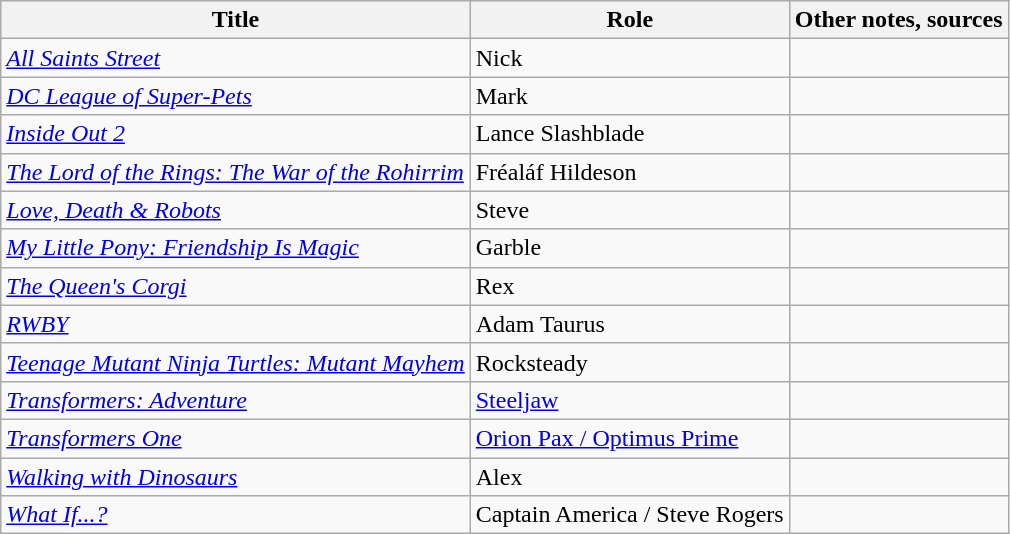<table class="wikitable">
<tr>
<th>Title</th>
<th>Role</th>
<th>Other notes, sources</th>
</tr>
<tr>
<td><em><a href='#'>All Saints Street</a></em></td>
<td>Nick</td>
<td></td>
</tr>
<tr>
<td><em><a href='#'>DC League of Super-Pets</a></em></td>
<td>Mark</td>
<td></td>
</tr>
<tr>
<td><em><a href='#'>Inside Out 2</a></em></td>
<td>Lance Slashblade</td>
<td></td>
</tr>
<tr>
<td><em><a href='#'>The Lord of the Rings: The War of the Rohirrim</a></em></td>
<td>Fréaláf Hildeson</td>
<td></td>
</tr>
<tr>
<td><em><a href='#'>Love, Death & Robots</a></em></td>
<td>Steve</td>
<td></td>
</tr>
<tr>
<td><em><a href='#'>My Little Pony: Friendship Is Magic</a></em></td>
<td>Garble</td>
<td></td>
</tr>
<tr>
<td><em><a href='#'>The Queen's Corgi</a></em></td>
<td>Rex</td>
<td></td>
</tr>
<tr>
<td><em><a href='#'>RWBY</a></em></td>
<td>Adam Taurus</td>
<td></td>
</tr>
<tr>
<td><em><a href='#'>Teenage Mutant Ninja Turtles: Mutant Mayhem</a></em></td>
<td>Rocksteady</td>
<td></td>
</tr>
<tr>
<td><em><a href='#'>Transformers: Adventure</a></em></td>
<td><a href='#'>Steeljaw</a></td>
<td></td>
</tr>
<tr>
<td><em><a href='#'>Transformers One</a></em></td>
<td><a href='#'>Orion Pax / Optimus Prime</a></td>
<td></td>
</tr>
<tr>
<td><em><a href='#'>Walking with Dinosaurs</a></em></td>
<td>Alex</td>
<td></td>
</tr>
<tr>
<td><em><a href='#'>What If...?</a></em></td>
<td>Captain America / Steve Rogers</td>
<td></td>
</tr>
</table>
